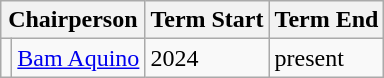<table class="wikitable collapsible sortable">
<tr>
<th colspan="2">Chairperson</th>
<th>Term Start</th>
<th>Term End</th>
</tr>
<tr>
<td></td>
<td><a href='#'>Bam Aquino</a></td>
<td>2024</td>
<td>present</td>
</tr>
</table>
